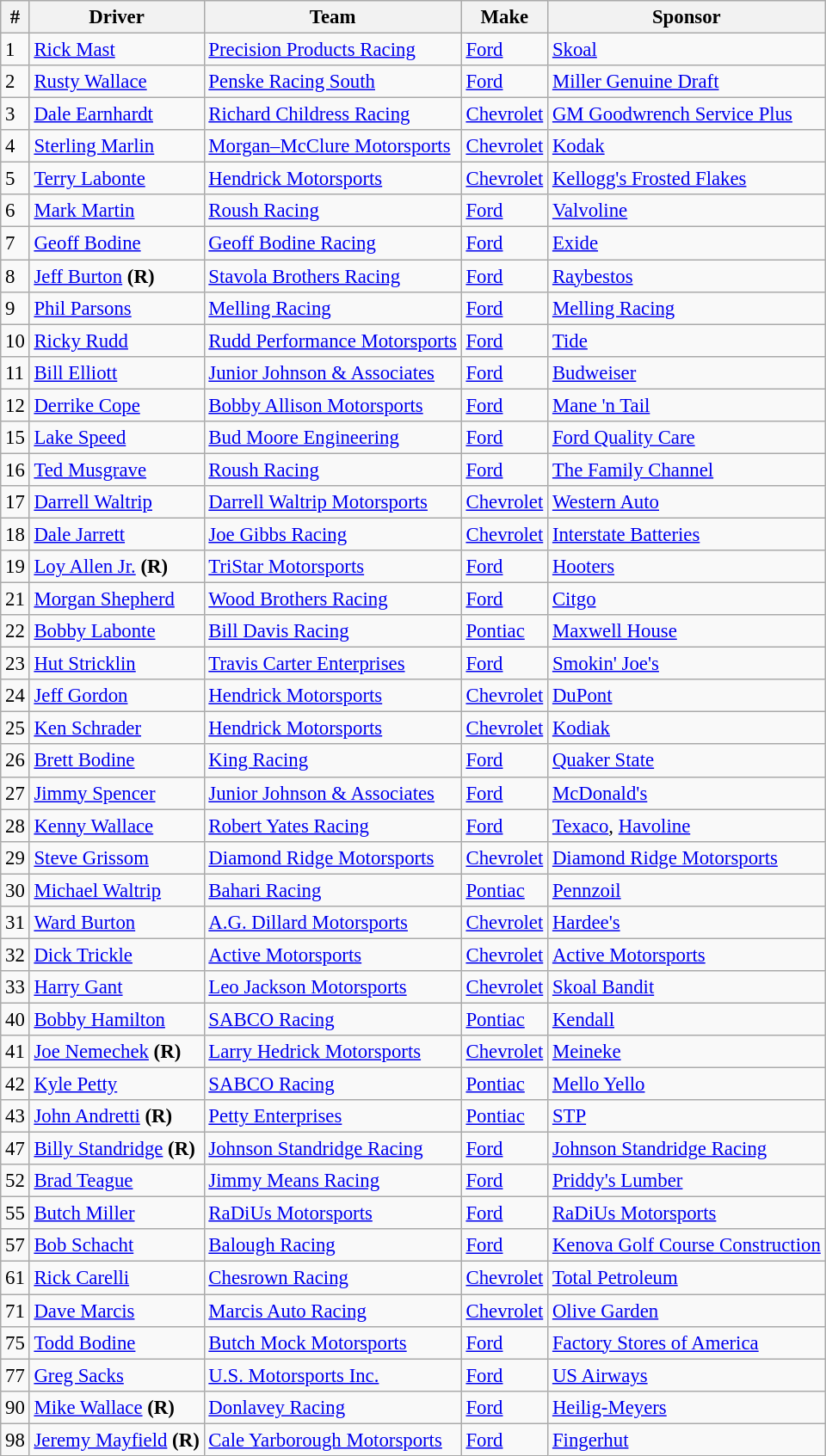<table class="wikitable" style="font-size:95%">
<tr>
<th>#</th>
<th>Driver</th>
<th>Team</th>
<th>Make</th>
<th>Sponsor</th>
</tr>
<tr>
<td>1</td>
<td><a href='#'>Rick Mast</a></td>
<td><a href='#'>Precision Products Racing</a></td>
<td><a href='#'>Ford</a></td>
<td><a href='#'>Skoal</a></td>
</tr>
<tr>
<td>2</td>
<td><a href='#'>Rusty Wallace</a></td>
<td><a href='#'>Penske Racing South</a></td>
<td><a href='#'>Ford</a></td>
<td><a href='#'>Miller Genuine Draft</a></td>
</tr>
<tr>
<td>3</td>
<td><a href='#'>Dale Earnhardt</a></td>
<td><a href='#'>Richard Childress Racing</a></td>
<td><a href='#'>Chevrolet</a></td>
<td><a href='#'>GM Goodwrench Service Plus</a></td>
</tr>
<tr>
<td>4</td>
<td><a href='#'>Sterling Marlin</a></td>
<td><a href='#'>Morgan–McClure Motorsports</a></td>
<td><a href='#'>Chevrolet</a></td>
<td><a href='#'>Kodak</a></td>
</tr>
<tr>
<td>5</td>
<td><a href='#'>Terry Labonte</a></td>
<td><a href='#'>Hendrick Motorsports</a></td>
<td><a href='#'>Chevrolet</a></td>
<td><a href='#'>Kellogg's Frosted Flakes</a></td>
</tr>
<tr>
<td>6</td>
<td><a href='#'>Mark Martin</a></td>
<td><a href='#'>Roush Racing</a></td>
<td><a href='#'>Ford</a></td>
<td><a href='#'>Valvoline</a></td>
</tr>
<tr>
<td>7</td>
<td><a href='#'>Geoff Bodine</a></td>
<td><a href='#'>Geoff Bodine Racing</a></td>
<td><a href='#'>Ford</a></td>
<td><a href='#'>Exide</a></td>
</tr>
<tr>
<td>8</td>
<td><a href='#'>Jeff Burton</a> <strong>(R)</strong></td>
<td><a href='#'>Stavola Brothers Racing</a></td>
<td><a href='#'>Ford</a></td>
<td><a href='#'>Raybestos</a></td>
</tr>
<tr>
<td>9</td>
<td><a href='#'>Phil Parsons</a></td>
<td><a href='#'>Melling Racing</a></td>
<td><a href='#'>Ford</a></td>
<td><a href='#'>Melling Racing</a></td>
</tr>
<tr>
<td>10</td>
<td><a href='#'>Ricky Rudd</a></td>
<td><a href='#'>Rudd Performance Motorsports</a></td>
<td><a href='#'>Ford</a></td>
<td><a href='#'>Tide</a></td>
</tr>
<tr>
<td>11</td>
<td><a href='#'>Bill Elliott</a></td>
<td><a href='#'>Junior Johnson & Associates</a></td>
<td><a href='#'>Ford</a></td>
<td><a href='#'>Budweiser</a></td>
</tr>
<tr>
<td>12</td>
<td><a href='#'>Derrike Cope</a></td>
<td><a href='#'>Bobby Allison Motorsports</a></td>
<td><a href='#'>Ford</a></td>
<td><a href='#'>Mane 'n Tail</a></td>
</tr>
<tr>
<td>15</td>
<td><a href='#'>Lake Speed</a></td>
<td><a href='#'>Bud Moore Engineering</a></td>
<td><a href='#'>Ford</a></td>
<td><a href='#'>Ford Quality Care</a></td>
</tr>
<tr>
<td>16</td>
<td><a href='#'>Ted Musgrave</a></td>
<td><a href='#'>Roush Racing</a></td>
<td><a href='#'>Ford</a></td>
<td><a href='#'>The Family Channel</a></td>
</tr>
<tr>
<td>17</td>
<td><a href='#'>Darrell Waltrip</a></td>
<td><a href='#'>Darrell Waltrip Motorsports</a></td>
<td><a href='#'>Chevrolet</a></td>
<td><a href='#'>Western Auto</a></td>
</tr>
<tr>
<td>18</td>
<td><a href='#'>Dale Jarrett</a></td>
<td><a href='#'>Joe Gibbs Racing</a></td>
<td><a href='#'>Chevrolet</a></td>
<td><a href='#'>Interstate Batteries</a></td>
</tr>
<tr>
<td>19</td>
<td><a href='#'>Loy Allen Jr.</a> <strong>(R)</strong></td>
<td><a href='#'>TriStar Motorsports</a></td>
<td><a href='#'>Ford</a></td>
<td><a href='#'>Hooters</a></td>
</tr>
<tr>
<td>21</td>
<td><a href='#'>Morgan Shepherd</a></td>
<td><a href='#'>Wood Brothers Racing</a></td>
<td><a href='#'>Ford</a></td>
<td><a href='#'>Citgo</a></td>
</tr>
<tr>
<td>22</td>
<td><a href='#'>Bobby Labonte</a></td>
<td><a href='#'>Bill Davis Racing</a></td>
<td><a href='#'>Pontiac</a></td>
<td><a href='#'>Maxwell House</a></td>
</tr>
<tr>
<td>23</td>
<td><a href='#'>Hut Stricklin</a></td>
<td><a href='#'>Travis Carter Enterprises</a></td>
<td><a href='#'>Ford</a></td>
<td><a href='#'>Smokin' Joe's</a></td>
</tr>
<tr>
<td>24</td>
<td><a href='#'>Jeff Gordon</a></td>
<td><a href='#'>Hendrick Motorsports</a></td>
<td><a href='#'>Chevrolet</a></td>
<td><a href='#'>DuPont</a></td>
</tr>
<tr>
<td>25</td>
<td><a href='#'>Ken Schrader</a></td>
<td><a href='#'>Hendrick Motorsports</a></td>
<td><a href='#'>Chevrolet</a></td>
<td><a href='#'>Kodiak</a></td>
</tr>
<tr>
<td>26</td>
<td><a href='#'>Brett Bodine</a></td>
<td><a href='#'>King Racing</a></td>
<td><a href='#'>Ford</a></td>
<td><a href='#'>Quaker State</a></td>
</tr>
<tr>
<td>27</td>
<td><a href='#'>Jimmy Spencer</a></td>
<td><a href='#'>Junior Johnson & Associates</a></td>
<td><a href='#'>Ford</a></td>
<td><a href='#'>McDonald's</a></td>
</tr>
<tr>
<td>28</td>
<td><a href='#'>Kenny Wallace</a></td>
<td><a href='#'>Robert Yates Racing</a></td>
<td><a href='#'>Ford</a></td>
<td><a href='#'>Texaco</a>, <a href='#'>Havoline</a></td>
</tr>
<tr>
<td>29</td>
<td><a href='#'>Steve Grissom</a></td>
<td><a href='#'>Diamond Ridge Motorsports</a></td>
<td><a href='#'>Chevrolet</a></td>
<td><a href='#'>Diamond Ridge Motorsports</a></td>
</tr>
<tr>
<td>30</td>
<td><a href='#'>Michael Waltrip</a></td>
<td><a href='#'>Bahari Racing</a></td>
<td><a href='#'>Pontiac</a></td>
<td><a href='#'>Pennzoil</a></td>
</tr>
<tr>
<td>31</td>
<td><a href='#'>Ward Burton</a></td>
<td><a href='#'>A.G. Dillard Motorsports</a></td>
<td><a href='#'>Chevrolet</a></td>
<td><a href='#'>Hardee's</a></td>
</tr>
<tr>
<td>32</td>
<td><a href='#'>Dick Trickle</a></td>
<td><a href='#'>Active Motorsports</a></td>
<td><a href='#'>Chevrolet</a></td>
<td><a href='#'>Active Motorsports</a></td>
</tr>
<tr>
<td>33</td>
<td><a href='#'>Harry Gant</a></td>
<td><a href='#'>Leo Jackson Motorsports</a></td>
<td><a href='#'>Chevrolet</a></td>
<td><a href='#'>Skoal Bandit</a></td>
</tr>
<tr>
<td>40</td>
<td><a href='#'>Bobby Hamilton</a></td>
<td><a href='#'>SABCO Racing</a></td>
<td><a href='#'>Pontiac</a></td>
<td><a href='#'>Kendall</a></td>
</tr>
<tr>
<td>41</td>
<td><a href='#'>Joe Nemechek</a> <strong>(R)</strong></td>
<td><a href='#'>Larry Hedrick Motorsports</a></td>
<td><a href='#'>Chevrolet</a></td>
<td><a href='#'>Meineke</a></td>
</tr>
<tr>
<td>42</td>
<td><a href='#'>Kyle Petty</a></td>
<td><a href='#'>SABCO Racing</a></td>
<td><a href='#'>Pontiac</a></td>
<td><a href='#'>Mello Yello</a></td>
</tr>
<tr>
<td>43</td>
<td><a href='#'>John Andretti</a> <strong>(R)</strong></td>
<td><a href='#'>Petty Enterprises</a></td>
<td><a href='#'>Pontiac</a></td>
<td><a href='#'>STP</a></td>
</tr>
<tr>
<td>47</td>
<td><a href='#'>Billy Standridge</a> <strong>(R)</strong></td>
<td><a href='#'>Johnson Standridge Racing</a></td>
<td><a href='#'>Ford</a></td>
<td><a href='#'>Johnson Standridge Racing</a></td>
</tr>
<tr>
<td>52</td>
<td><a href='#'>Brad Teague</a></td>
<td><a href='#'>Jimmy Means Racing</a></td>
<td><a href='#'>Ford</a></td>
<td><a href='#'>Priddy's Lumber</a></td>
</tr>
<tr>
<td>55</td>
<td><a href='#'>Butch Miller</a></td>
<td><a href='#'>RaDiUs Motorsports</a></td>
<td><a href='#'>Ford</a></td>
<td><a href='#'>RaDiUs Motorsports</a></td>
</tr>
<tr>
<td>57</td>
<td><a href='#'>Bob Schacht</a></td>
<td><a href='#'>Balough Racing</a></td>
<td><a href='#'>Ford</a></td>
<td><a href='#'>Kenova Golf Course Construction</a></td>
</tr>
<tr>
<td>61</td>
<td><a href='#'>Rick Carelli</a></td>
<td><a href='#'>Chesrown Racing</a></td>
<td><a href='#'>Chevrolet</a></td>
<td><a href='#'>Total Petroleum</a></td>
</tr>
<tr>
<td>71</td>
<td><a href='#'>Dave Marcis</a></td>
<td><a href='#'>Marcis Auto Racing</a></td>
<td><a href='#'>Chevrolet</a></td>
<td><a href='#'>Olive Garden</a></td>
</tr>
<tr>
<td>75</td>
<td><a href='#'>Todd Bodine</a></td>
<td><a href='#'>Butch Mock Motorsports</a></td>
<td><a href='#'>Ford</a></td>
<td><a href='#'>Factory Stores of America</a></td>
</tr>
<tr>
<td>77</td>
<td><a href='#'>Greg Sacks</a></td>
<td><a href='#'>U.S. Motorsports Inc.</a></td>
<td><a href='#'>Ford</a></td>
<td><a href='#'>US Airways</a></td>
</tr>
<tr>
<td>90</td>
<td><a href='#'>Mike Wallace</a> <strong>(R)</strong></td>
<td><a href='#'>Donlavey Racing</a></td>
<td><a href='#'>Ford</a></td>
<td><a href='#'>Heilig-Meyers</a></td>
</tr>
<tr>
<td>98</td>
<td><a href='#'>Jeremy Mayfield</a> <strong>(R)</strong></td>
<td><a href='#'>Cale Yarborough Motorsports</a></td>
<td><a href='#'>Ford</a></td>
<td><a href='#'>Fingerhut</a></td>
</tr>
</table>
